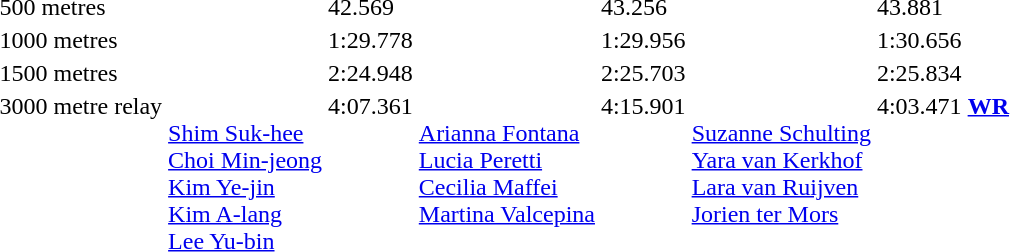<table>
<tr>
<td>500 metres<br></td>
<td></td>
<td>42.569</td>
<td></td>
<td>43.256</td>
<td></td>
<td>43.881</td>
</tr>
<tr>
<td>1000 metres<br> </td>
<td></td>
<td>1:29.778</td>
<td></td>
<td>1:29.956</td>
<td></td>
<td>1:30.656</td>
</tr>
<tr>
<td>1500 metres<br></td>
<td></td>
<td>2:24.948</td>
<td></td>
<td>2:25.703</td>
<td></td>
<td>2:25.834</td>
</tr>
<tr valign="top">
<td>3000 metre relay<br></td>
<td> <br> <a href='#'>Shim Suk-hee</a><br><a href='#'>Choi Min-jeong</a><br><a href='#'>Kim Ye-jin</a><br><a href='#'>Kim A-lang</a><br><a href='#'>Lee Yu-bin</a></td>
<td>4:07.361</td>
<td> <br> <a href='#'>Arianna Fontana</a><br><a href='#'>Lucia Peretti</a><br><a href='#'>Cecilia Maffei</a><br><a href='#'>Martina Valcepina</a><br><br></td>
<td>4:15.901</td>
<td> <br> <a href='#'>Suzanne Schulting</a><br><a href='#'>Yara van Kerkhof</a><br><a href='#'>Lara van Ruijven</a><br><a href='#'>Jorien ter Mors</a><br><br></td>
<td>4:03.471 <a href='#'><strong>WR</strong></a></td>
</tr>
</table>
